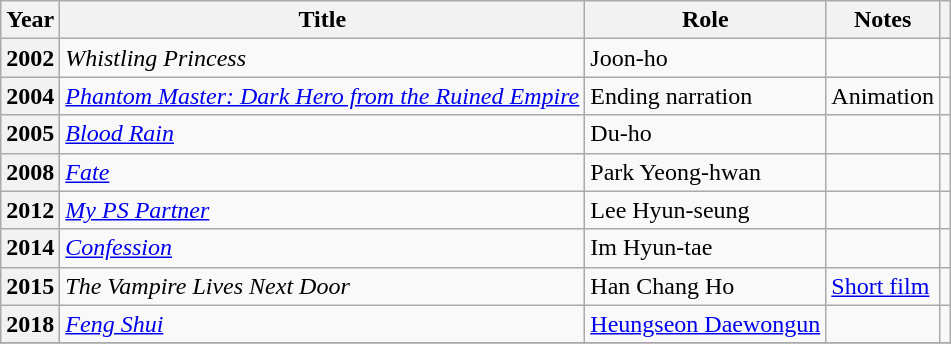<table class="wikitable  plainrowheaders">
<tr>
<th>Year</th>
<th>Title</th>
<th>Role</th>
<th class="unsortable">Notes</th>
<th scope="col" class="unsortable"></th>
</tr>
<tr>
<th scope="row">2002</th>
<td><em>Whistling Princess</em></td>
<td>Joon-ho</td>
<td></td>
<td></td>
</tr>
<tr>
<th scope="row">2004</th>
<td><em><a href='#'>Phantom Master: Dark Hero from the Ruined Empire</a></em></td>
<td>Ending narration</td>
<td>Animation</td>
<td></td>
</tr>
<tr>
<th scope="row">2005</th>
<td><em><a href='#'>Blood Rain</a></em></td>
<td>Du-ho</td>
<td></td>
<td></td>
</tr>
<tr>
<th scope="row">2008</th>
<td><em><a href='#'>Fate</a></em></td>
<td>Park Yeong-hwan</td>
<td></td>
<td></td>
</tr>
<tr>
<th scope="row">2012</th>
<td><em><a href='#'>My PS Partner</a></em></td>
<td>Lee Hyun-seung</td>
<td></td>
<td></td>
</tr>
<tr>
<th scope="row">2014</th>
<td><em><a href='#'>Confession</a></em></td>
<td>Im Hyun-tae</td>
<td></td>
<td></td>
</tr>
<tr>
<th scope="row">2015</th>
<td><em>The Vampire Lives Next Door</em></td>
<td>Han Chang Ho</td>
<td><a href='#'>Short film</a></td>
<td></td>
</tr>
<tr>
<th scope="row">2018</th>
<td><em><a href='#'>Feng Shui</a></em></td>
<td><a href='#'>Heungseon Daewongun</a></td>
<td></td>
<td></td>
</tr>
<tr>
</tr>
</table>
